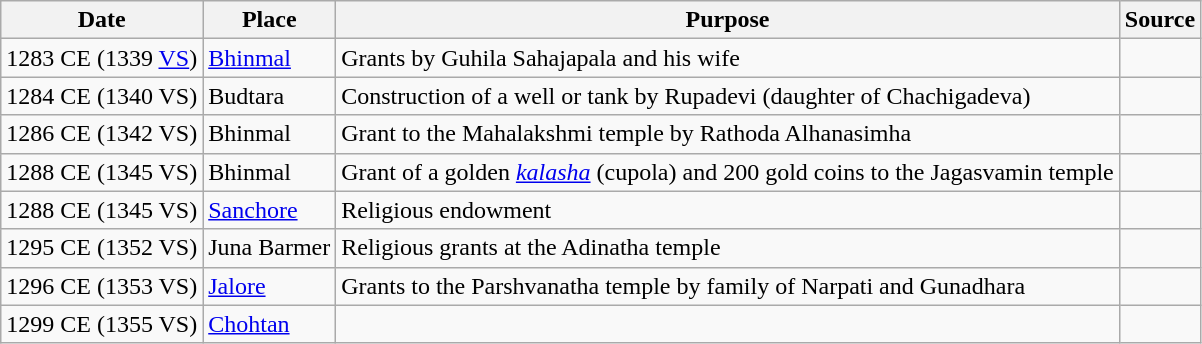<table class="wikitable">
<tr>
<th>Date</th>
<th>Place</th>
<th>Purpose</th>
<th>Source</th>
</tr>
<tr>
<td>1283 CE (1339 <a href='#'>VS</a>)</td>
<td><a href='#'>Bhinmal</a></td>
<td>Grants by Guhila Sahajapala and his wife</td>
<td></td>
</tr>
<tr>
<td>1284 CE (1340 VS)</td>
<td>Budtara</td>
<td>Construction of a well or tank by Rupadevi (daughter of Chachigadeva)</td>
<td></td>
</tr>
<tr>
<td>1286 CE (1342 VS)</td>
<td>Bhinmal</td>
<td>Grant to the Mahalakshmi temple by Rathoda Alhanasimha</td>
<td></td>
</tr>
<tr>
<td>1288 CE (1345 VS)</td>
<td>Bhinmal</td>
<td>Grant of a golden <em><a href='#'>kalasha</a></em> (cupola) and 200 gold coins to the Jagasvamin temple</td>
<td></td>
</tr>
<tr>
<td>1288 CE (1345 VS)</td>
<td><a href='#'>Sanchore</a></td>
<td>Religious endowment</td>
<td></td>
</tr>
<tr>
<td>1295 CE (1352 VS)</td>
<td>Juna Barmer</td>
<td>Religious grants at the Adinatha temple</td>
<td></td>
</tr>
<tr>
<td>1296 CE (1353 VS)</td>
<td><a href='#'>Jalore</a></td>
<td>Grants to the Parshvanatha temple by family of Narpati and Gunadhara</td>
<td></td>
</tr>
<tr>
<td>1299 CE (1355 VS)</td>
<td><a href='#'>Chohtan</a></td>
<td></td>
<td></td>
</tr>
</table>
